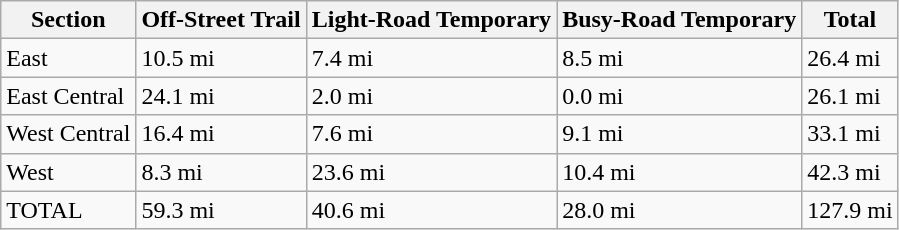<table class="wikitable">
<tr>
<th>Section</th>
<th>Off-Street Trail</th>
<th>Light-Road Temporary</th>
<th>Busy-Road Temporary</th>
<th>Total</th>
</tr>
<tr>
<td>East</td>
<td>10.5 mi</td>
<td>7.4 mi</td>
<td>8.5 mi</td>
<td>26.4 mi</td>
</tr>
<tr>
<td>East Central</td>
<td>24.1 mi</td>
<td>2.0 mi</td>
<td>0.0 mi</td>
<td>26.1 mi</td>
</tr>
<tr>
<td>West Central</td>
<td>16.4 mi</td>
<td>7.6 mi</td>
<td>9.1 mi</td>
<td>33.1 mi</td>
</tr>
<tr>
<td>West</td>
<td>8.3 mi</td>
<td>23.6 mi</td>
<td>10.4 mi</td>
<td>42.3 mi</td>
</tr>
<tr>
<td>TOTAL</td>
<td>59.3 mi</td>
<td>40.6 mi</td>
<td>28.0 mi</td>
<td>127.9 mi</td>
</tr>
</table>
